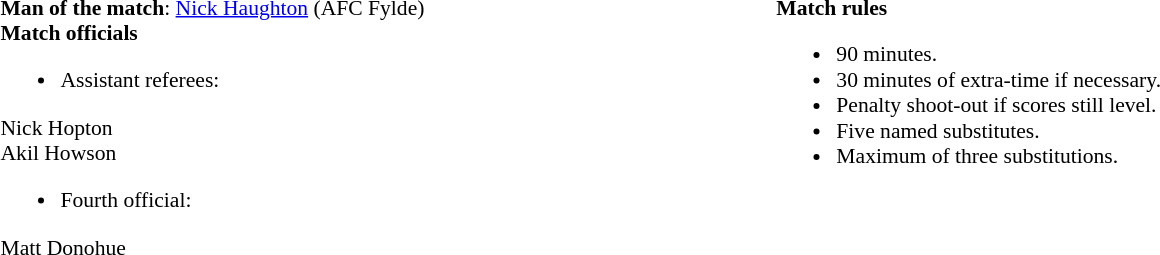<table width=82% style="font-size:90%">
<tr>
<td width=50% valign=top><br><strong>Man of the match</strong>: <a href='#'>Nick Haughton</a> (AFC Fylde)<br><strong>Match officials</strong><ul><li>Assistant referees:</li></ul>Nick Hopton<br>Akil Howson<ul><li>Fourth official:</li></ul>Matt Donohue</td>
<td width=50% valign=top><br><strong>Match rules</strong><ul><li>90 minutes.</li><li>30 minutes of extra-time if necessary.</li><li>Penalty shoot-out if scores still level.</li><li>Five named substitutes.</li><li>Maximum of three substitutions.</li></ul></td>
</tr>
</table>
